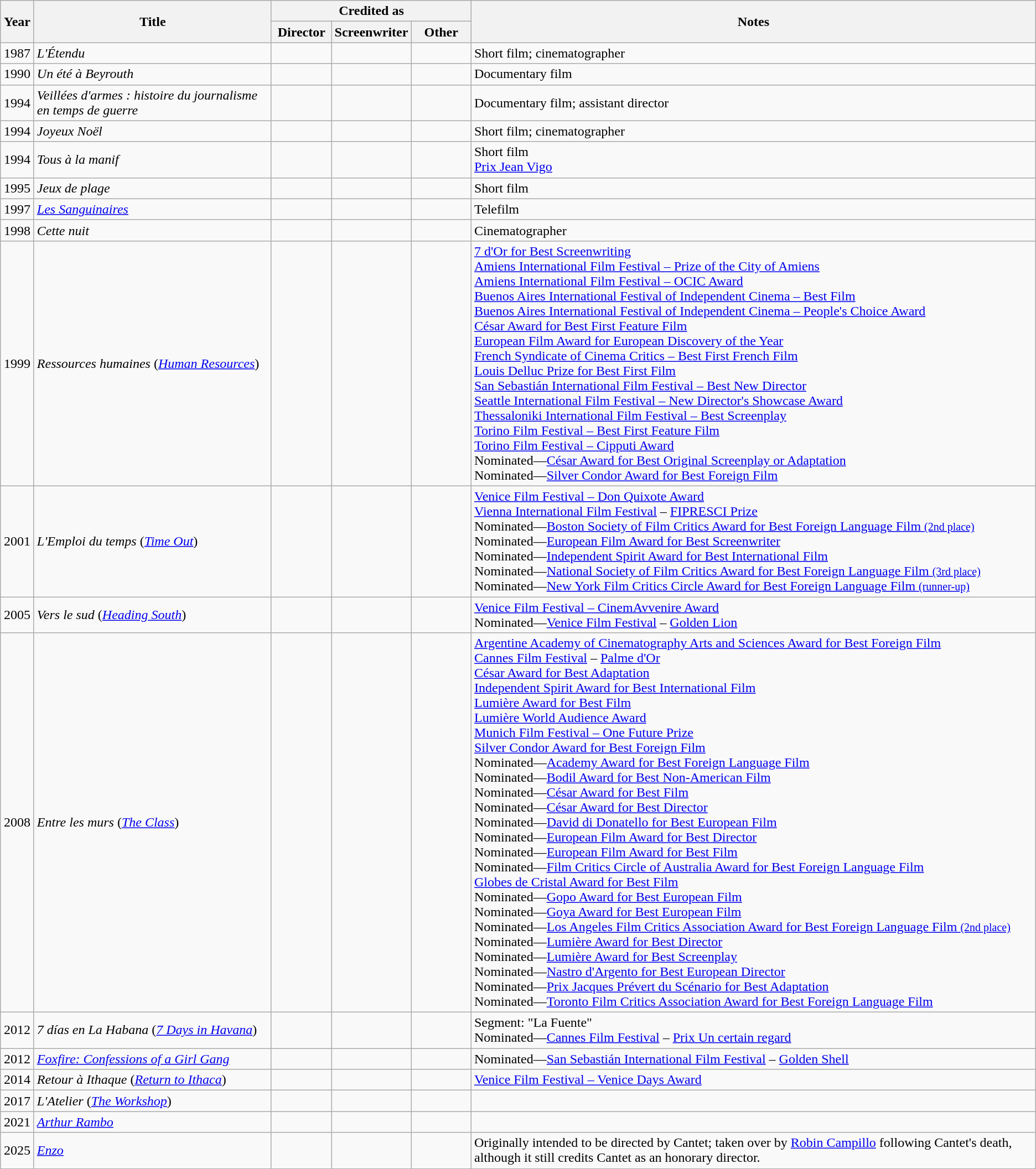<table class="wikitable sortable">
<tr>
<th rowspan=2 width="33">Year</th>
<th rowspan=2>Title</th>
<th colspan=3>Credited as</th>
<th rowspan=2>Notes</th>
</tr>
<tr>
<th width=65>Director</th>
<th width=65>Screenwriter</th>
<th width=65>Other</th>
</tr>
<tr>
<td align="center">1987</td>
<td align="left"><em>L'Étendu</em></td>
<td></td>
<td></td>
<td></td>
<td>Short film; cinematographer</td>
</tr>
<tr>
<td align="center">1990</td>
<td align="left"><em>Un été à Beyrouth</em></td>
<td></td>
<td></td>
<td></td>
<td>Documentary film</td>
</tr>
<tr>
<td align="center">1994</td>
<td align="left"><em>Veillées d'armes : histoire du journalisme en temps de guerre</em></td>
<td></td>
<td></td>
<td></td>
<td>Documentary film; assistant director</td>
</tr>
<tr>
<td align="center">1994</td>
<td align="left"><em>Joyeux Noël</em></td>
<td></td>
<td></td>
<td></td>
<td>Short film; cinematographer</td>
</tr>
<tr>
<td align="center">1994</td>
<td align="left"><em>Tous à la manif</em></td>
<td></td>
<td></td>
<td></td>
<td>Short film<br><a href='#'>Prix Jean Vigo</a></td>
</tr>
<tr>
<td align="center">1995</td>
<td align="left"><em>Jeux de plage</em></td>
<td></td>
<td></td>
<td></td>
<td>Short film</td>
</tr>
<tr>
<td align="center">1997</td>
<td align="left"><em><a href='#'>Les Sanguinaires</a></em></td>
<td></td>
<td></td>
<td></td>
<td>Telefilm</td>
</tr>
<tr>
<td align="center">1998</td>
<td align="left"><em>Cette nuit</em></td>
<td></td>
<td></td>
<td></td>
<td>Cinematographer</td>
</tr>
<tr>
<td align="center">1999</td>
<td align="left"><em>Ressources humaines</em> (<em><a href='#'>Human Resources</a></em>)</td>
<td></td>
<td></td>
<td></td>
<td><a href='#'>7 d'Or for Best Screenwriting</a><br><a href='#'>Amiens International Film Festival – Prize of the City of Amiens</a><br><a href='#'>Amiens International Film Festival – OCIC Award</a><br><a href='#'>Buenos Aires International Festival of Independent Cinema – Best Film</a><br><a href='#'>Buenos Aires International Festival of Independent Cinema – People's Choice Award</a><br><a href='#'>César Award for Best First Feature Film</a><br><a href='#'>European Film Award for European Discovery of the Year</a><br><a href='#'>French Syndicate of Cinema Critics – Best First French Film</a><br><a href='#'>Louis Delluc Prize for Best First Film</a><br><a href='#'>San Sebastián International Film Festival – Best New Director</a><br><a href='#'>Seattle International Film Festival – New Director's Showcase Award</a><br><a href='#'>Thessaloniki International Film Festival – Best Screenplay</a><br><a href='#'>Torino Film Festival – Best First Feature Film</a><br><a href='#'>Torino Film Festival – Cipputi Award</a><br>Nominated—<a href='#'>César Award for Best Original Screenplay or Adaptation</a><br>Nominated—<a href='#'>Silver Condor Award for Best Foreign Film</a></td>
</tr>
<tr>
<td align="center">2001</td>
<td align="left"><em>L'Emploi du temps</em> (<em><a href='#'>Time Out</a></em>)</td>
<td></td>
<td></td>
<td></td>
<td><a href='#'>Venice Film Festival – Don Quixote Award</a><br><a href='#'>Vienna International Film Festival</a> – <a href='#'>FIPRESCI Prize</a><br>Nominated—<a href='#'>Boston Society of Film Critics Award for Best Foreign Language Film <small>(2nd place)</small></a><br>Nominated—<a href='#'>European Film Award for Best Screenwriter</a><br>Nominated—<a href='#'>Independent Spirit Award for Best International Film</a><br>Nominated—<a href='#'>National Society of Film Critics Award for Best Foreign Language Film <small>(3rd place)</small></a><br>Nominated—<a href='#'>New York Film Critics Circle Award for Best Foreign Language Film <small>(runner-up)</small></a></td>
</tr>
<tr>
<td align="center">2005</td>
<td align="left"><em>Vers le sud</em> (<em><a href='#'>Heading South</a></em>)</td>
<td></td>
<td></td>
<td></td>
<td><a href='#'>Venice Film Festival – CinemAvvenire Award</a><br>Nominated—<a href='#'>Venice Film Festival</a> – <a href='#'>Golden Lion</a></td>
</tr>
<tr>
<td align="center">2008</td>
<td align="left"><em>Entre les murs</em> (<em><a href='#'>The Class</a></em>)</td>
<td></td>
<td></td>
<td></td>
<td><a href='#'>Argentine Academy of Cinematography Arts and Sciences Award for Best Foreign Film</a><br><a href='#'>Cannes Film Festival</a> – <a href='#'>Palme d'Or</a><br><a href='#'>César Award for Best Adaptation</a><br><a href='#'>Independent Spirit Award for Best International Film</a><br><a href='#'>Lumière Award for Best Film</a><br><a href='#'>Lumière World Audience Award</a><br><a href='#'>Munich Film Festival – One Future Prize</a><br><a href='#'>Silver Condor Award for Best Foreign Film</a><br>Nominated—<a href='#'>Academy Award for Best Foreign Language Film</a><br>Nominated—<a href='#'>Bodil Award for Best Non-American Film</a><br>Nominated—<a href='#'>César Award for Best Film</a><br>Nominated—<a href='#'>César Award for Best Director</a><br>Nominated—<a href='#'>David di Donatello for Best European Film</a><br>Nominated—<a href='#'>European Film Award for Best Director</a><br>Nominated—<a href='#'>European Film Award for Best Film</a><br>Nominated—<a href='#'>Film Critics Circle of Australia Award for Best Foreign Language Film</a><br><a href='#'>Globes de Cristal Award for Best Film</a><br>Nominated—<a href='#'>Gopo Award for Best European Film</a><br>Nominated—<a href='#'>Goya Award for Best European Film</a><br>Nominated—<a href='#'>Los Angeles Film Critics Association Award for Best Foreign Language Film <small>(2nd place)</small></a><br>Nominated—<a href='#'>Lumière Award for Best Director</a><br>Nominated—<a href='#'>Lumière Award for Best Screenplay</a><br>Nominated—<a href='#'>Nastro d'Argento for Best European Director</a><br>Nominated—<a href='#'>Prix Jacques Prévert du Scénario for Best Adaptation</a><br>Nominated—<a href='#'>Toronto Film Critics Association Award for Best Foreign Language Film</a></td>
</tr>
<tr>
<td align="center">2012</td>
<td align="left"><em>7 días en La Habana</em> (<em><a href='#'>7 Days in Havana</a></em>)</td>
<td></td>
<td></td>
<td></td>
<td>Segment: "La Fuente"<br>Nominated—<a href='#'>Cannes Film Festival</a> – <a href='#'>Prix Un certain regard</a></td>
</tr>
<tr>
<td align="center">2012</td>
<td align="left"><em><a href='#'>Foxfire: Confessions of a Girl Gang</a></em></td>
<td></td>
<td></td>
<td></td>
<td>Nominated—<a href='#'>San Sebastián International Film Festival</a> – <a href='#'>Golden Shell</a></td>
</tr>
<tr>
<td align="center">2014</td>
<td align="left"><em>Retour à Ithaque</em> (<em><a href='#'>Return to Ithaca</a></em>)</td>
<td></td>
<td></td>
<td></td>
<td><a href='#'>Venice Film Festival – Venice Days Award</a></td>
</tr>
<tr>
<td align="center">2017</td>
<td align="left"><em>L'Atelier</em> (<em><a href='#'>The Workshop</a></em>)</td>
<td></td>
<td></td>
<td></td>
<td></td>
</tr>
<tr>
<td align="center">2021</td>
<td align="left"><em><a href='#'>Arthur Rambo</a></em></td>
<td></td>
<td></td>
<td></td>
<td></td>
</tr>
<tr>
<td align="center">2025</td>
<td align="left"><em><a href='#'>Enzo</a></em></td>
<td></td>
<td></td>
<td></td>
<td>Originally intended to be directed by Cantet; taken over by <a href='#'>Robin Campillo</a> following Cantet's death, although it still credits Cantet as an honorary director.</td>
</tr>
</table>
